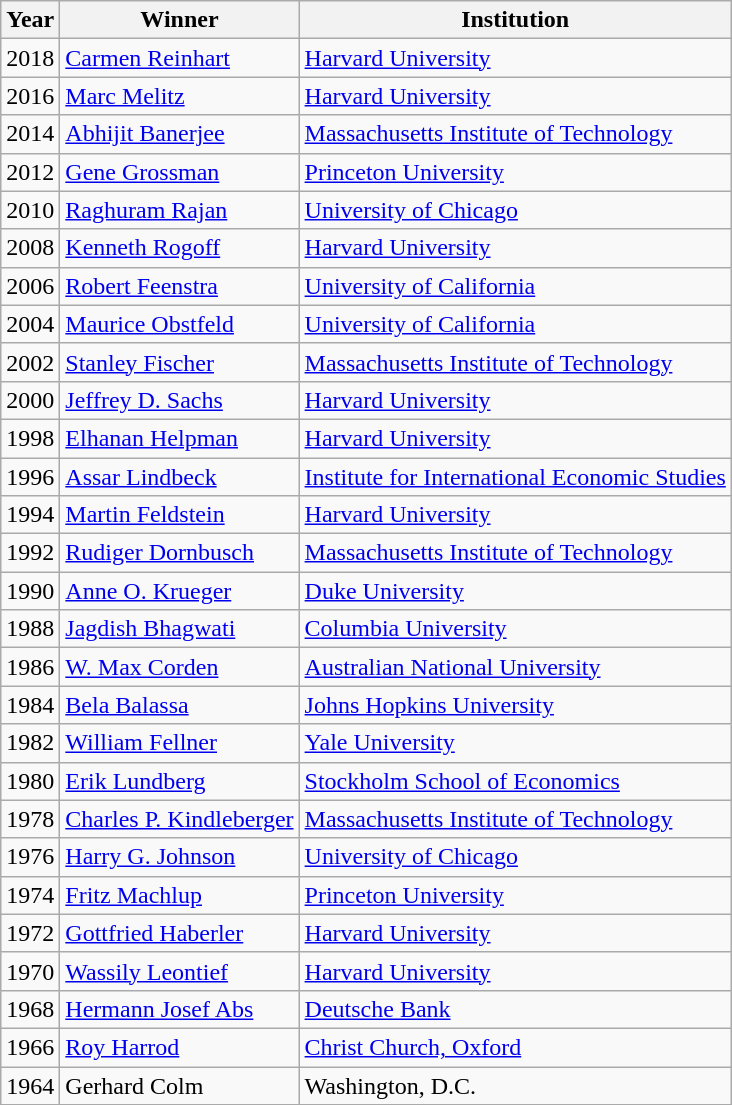<table class="wikitable sortable">
<tr>
<th>Year</th>
<th class="unsortable">Winner</th>
<th class="unsortable">Institution</th>
</tr>
<tr>
<td>2018</td>
<td><a href='#'>Carmen Reinhart</a></td>
<td><a href='#'>Harvard University</a></td>
</tr>
<tr>
<td>2016</td>
<td><a href='#'>Marc Melitz</a></td>
<td><a href='#'>Harvard University</a></td>
</tr>
<tr>
<td>2014</td>
<td><a href='#'>Abhijit Banerjee</a></td>
<td><a href='#'>Massachusetts Institute of Technology</a></td>
</tr>
<tr>
<td>2012</td>
<td><a href='#'>Gene Grossman</a></td>
<td><a href='#'>Princeton University</a></td>
</tr>
<tr>
<td>2010</td>
<td><a href='#'>Raghuram Rajan</a></td>
<td><a href='#'>University of Chicago</a></td>
</tr>
<tr>
<td>2008</td>
<td><a href='#'>Kenneth Rogoff</a></td>
<td><a href='#'>Harvard University</a></td>
</tr>
<tr>
<td>2006</td>
<td><a href='#'>Robert Feenstra</a></td>
<td><a href='#'>University of California</a></td>
</tr>
<tr>
<td>2004</td>
<td><a href='#'>Maurice Obstfeld</a></td>
<td><a href='#'>University of California</a></td>
</tr>
<tr>
<td>2002</td>
<td><a href='#'>Stanley Fischer</a></td>
<td><a href='#'>Massachusetts Institute of Technology</a></td>
</tr>
<tr>
<td>2000</td>
<td><a href='#'>Jeffrey D. Sachs</a></td>
<td><a href='#'>Harvard University</a></td>
</tr>
<tr>
<td>1998</td>
<td><a href='#'>Elhanan Helpman</a></td>
<td><a href='#'>Harvard University</a></td>
</tr>
<tr>
<td>1996</td>
<td><a href='#'>Assar Lindbeck</a></td>
<td><a href='#'>Institute for International Economic Studies</a></td>
</tr>
<tr>
<td>1994</td>
<td><a href='#'>Martin Feldstein</a></td>
<td><a href='#'>Harvard University</a></td>
</tr>
<tr>
<td>1992</td>
<td><a href='#'>Rudiger Dornbusch</a></td>
<td><a href='#'>Massachusetts Institute of Technology</a></td>
</tr>
<tr>
<td>1990</td>
<td><a href='#'>Anne O. Krueger</a></td>
<td><a href='#'>Duke University</a></td>
</tr>
<tr>
<td>1988</td>
<td><a href='#'>Jagdish Bhagwati</a></td>
<td><a href='#'>Columbia University</a></td>
</tr>
<tr>
<td>1986</td>
<td><a href='#'>W. Max Corden</a></td>
<td><a href='#'>Australian National University</a></td>
</tr>
<tr>
<td>1984</td>
<td><a href='#'>Bela Balassa</a></td>
<td><a href='#'>Johns Hopkins University</a></td>
</tr>
<tr>
<td>1982</td>
<td><a href='#'>William Fellner</a></td>
<td><a href='#'>Yale University</a></td>
</tr>
<tr>
<td>1980</td>
<td><a href='#'>Erik Lundberg</a></td>
<td><a href='#'>Stockholm School of Economics</a></td>
</tr>
<tr>
<td>1978</td>
<td><a href='#'>Charles P. Kindleberger</a></td>
<td><a href='#'>Massachusetts Institute of Technology</a></td>
</tr>
<tr>
<td>1976</td>
<td><a href='#'>Harry G. Johnson</a></td>
<td><a href='#'>University of Chicago</a></td>
</tr>
<tr>
<td>1974</td>
<td><a href='#'>Fritz Machlup</a></td>
<td><a href='#'>Princeton University</a></td>
</tr>
<tr>
<td>1972</td>
<td><a href='#'>Gottfried Haberler</a></td>
<td><a href='#'>Harvard University</a></td>
</tr>
<tr>
<td>1970</td>
<td><a href='#'>Wassily Leontief</a></td>
<td><a href='#'>Harvard University</a></td>
</tr>
<tr>
<td>1968</td>
<td><a href='#'>Hermann Josef Abs</a></td>
<td><a href='#'>Deutsche Bank</a></td>
</tr>
<tr>
<td>1966</td>
<td><a href='#'>Roy Harrod</a></td>
<td><a href='#'>Christ Church, Oxford</a></td>
</tr>
<tr>
<td>1964</td>
<td>Gerhard Colm</td>
<td>Washington, D.C.</td>
</tr>
</table>
